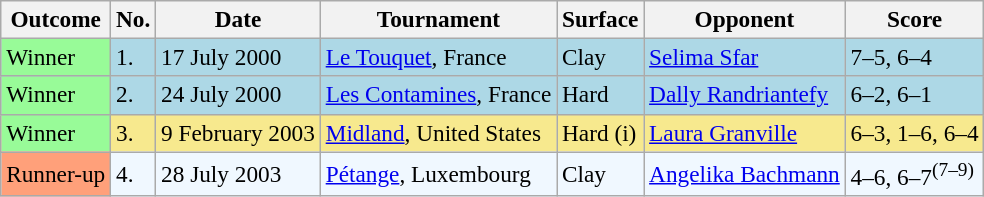<table class="wikitable" style="font-size:97%">
<tr>
<th>Outcome</th>
<th>No.</th>
<th>Date</th>
<th>Tournament</th>
<th>Surface</th>
<th>Opponent</th>
<th>Score</th>
</tr>
<tr style="background:lightblue;">
<td bgcolor="98FB98">Winner</td>
<td>1.</td>
<td>17 July 2000</td>
<td><a href='#'>Le Touquet</a>, France</td>
<td>Clay</td>
<td> <a href='#'>Selima Sfar</a></td>
<td>7–5, 6–4</td>
</tr>
<tr style="background:lightblue;">
<td bgcolor="98FB98">Winner</td>
<td>2.</td>
<td>24 July 2000</td>
<td><a href='#'>Les Contamines</a>, France</td>
<td>Hard</td>
<td> <a href='#'>Dally Randriantefy</a></td>
<td>6–2, 6–1</td>
</tr>
<tr style="background:#f7e98e;">
<td bgcolor="98FB98">Winner</td>
<td>3.</td>
<td>9 February 2003</td>
<td><a href='#'>Midland</a>, United States</td>
<td>Hard (i)</td>
<td> <a href='#'>Laura Granville</a></td>
<td>6–3, 1–6, 6–4</td>
</tr>
<tr style="background:#f0f8ff;">
<td bgcolor="FFA07A">Runner-up</td>
<td>4.</td>
<td>28 July 2003</td>
<td><a href='#'>Pétange</a>, Luxembourg</td>
<td>Clay</td>
<td> <a href='#'>Angelika Bachmann</a></td>
<td>4–6, 6–7<sup>(7–9)</sup></td>
</tr>
</table>
